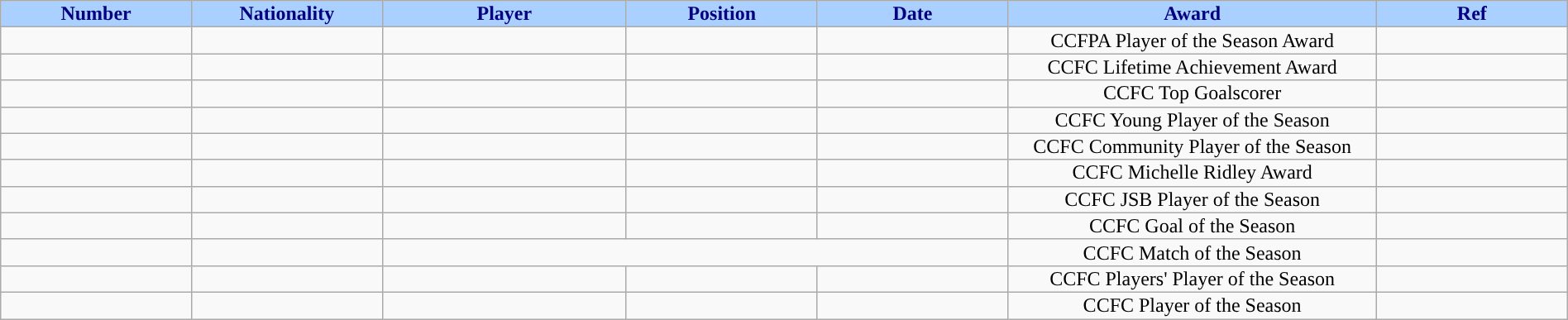<table class="wikitable sortable alternance" style="font-size:100%; text-align:center; line-height:14px; width:100%;">
<tr>
<th style="background:#AAD0FF; color:#000080; width:100px;">Number</th>
<th style="background:#AAD0FF; color:#000080; width:100px;">Nationality</th>
<th style="background:#AAD0FF; color:#000080; width:130px;">Player</th>
<th style="background:#AAD0FF; color:#000080; width:100px;">Position</th>
<th style="background:#AAD0FF; color:#000080; width:100px;">Date</th>
<th style="background:#AAD0FF; color:#000080; width:200px;">Award</th>
<th style="background:#AAD0FF; color:#000080; width:100px;">Ref</th>
</tr>
<tr>
<td></td>
<td></td>
<td></td>
<td></td>
<td></td>
<td>CCFPA Player of the Season Award</td>
<td></td>
</tr>
<tr>
<td></td>
<td></td>
<td></td>
<td></td>
<td></td>
<td>CCFC Lifetime Achievement Award</td>
<td></td>
</tr>
<tr>
<td></td>
<td></td>
<td></td>
<td></td>
<td></td>
<td>CCFC Top Goalscorer</td>
<td></td>
</tr>
<tr>
<td></td>
<td></td>
<td></td>
<td></td>
<td></td>
<td>CCFC Young Player of the Season</td>
<td></td>
</tr>
<tr>
<td></td>
<td></td>
<td></td>
<td></td>
<td></td>
<td>CCFC Community Player of the Season</td>
<td></td>
</tr>
<tr>
<td></td>
<td></td>
<td></td>
<td></td>
<td></td>
<td>CCFC Michelle Ridley Award</td>
<td></td>
</tr>
<tr>
<td></td>
<td></td>
<td></td>
<td></td>
<td></td>
<td>CCFC JSB Player of the Season</td>
<td></td>
</tr>
<tr>
<td></td>
<td></td>
<td></td>
<td></td>
<td></td>
<td>CCFC Goal of the Season</td>
<td></td>
</tr>
<tr>
<td></td>
<td></td>
<td colspan="3"></td>
<td>CCFC Match of the Season</td>
<td></td>
</tr>
<tr>
<td></td>
<td></td>
<td></td>
<td></td>
<td></td>
<td>CCFC Players' Player of the Season</td>
<td></td>
</tr>
<tr>
<td></td>
<td></td>
<td></td>
<td></td>
<td></td>
<td>CCFC Player of the Season</td>
<td></td>
</tr>
</table>
